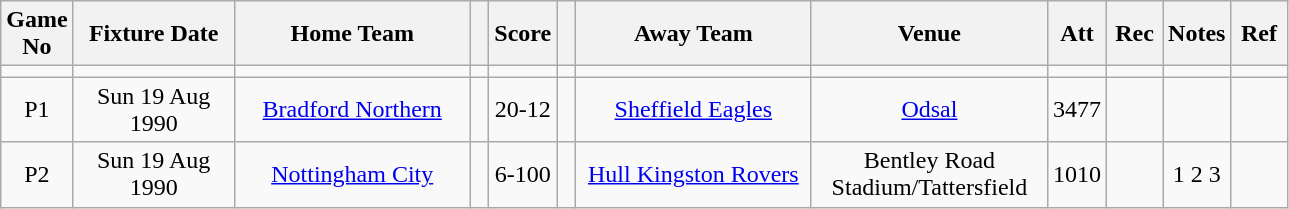<table class="wikitable" style="text-align:center;">
<tr>
<th width=20 abbr="No">Game No</th>
<th width=100 abbr="Date">Fixture Date</th>
<th width=150 abbr="Home Team">Home Team</th>
<th width=5 abbr="space"></th>
<th width=20 abbr="Score">Score</th>
<th width=5 abbr="space"></th>
<th width=150 abbr="Away Team">Away Team</th>
<th width=150 abbr="Venue">Venue</th>
<th width=30 abbr="Att">Att</th>
<th width=30 abbr="Rec">Rec</th>
<th width=20 abbr="Notes">Notes</th>
<th width=30 abbr="Ref">Ref</th>
</tr>
<tr>
<td></td>
<td></td>
<td></td>
<td></td>
<td></td>
<td></td>
<td></td>
<td></td>
<td></td>
<td></td>
<td></td>
<td></td>
</tr>
<tr>
<td>P1</td>
<td>Sun 19 Aug 1990</td>
<td><a href='#'>Bradford Northern</a></td>
<td></td>
<td>20-12</td>
<td></td>
<td><a href='#'>Sheffield Eagles</a></td>
<td><a href='#'>Odsal</a></td>
<td>3477</td>
<td></td>
<td></td>
<td></td>
</tr>
<tr>
<td>P2</td>
<td>Sun 19 Aug 1990</td>
<td><a href='#'>Nottingham City</a></td>
<td></td>
<td>6-100</td>
<td></td>
<td><a href='#'>Hull Kingston Rovers</a></td>
<td>Bentley Road Stadium/Tattersfield</td>
<td>1010</td>
<td></td>
<td>1 2 3</td>
<td></td>
</tr>
</table>
